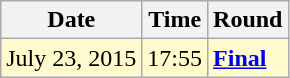<table class="wikitable">
<tr>
<th>Date</th>
<th>Time</th>
<th>Round</th>
</tr>
<tr style=background:lemonchiffon>
<td>July 23, 2015</td>
<td>17:55</td>
<td><strong><a href='#'>Final</a></strong></td>
</tr>
</table>
